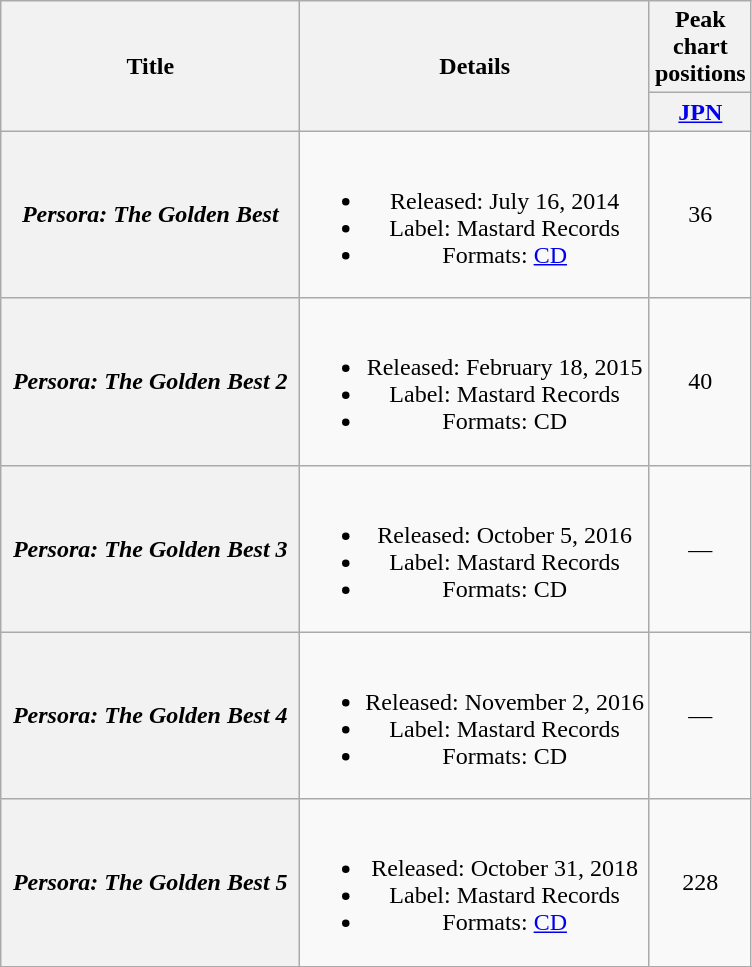<table class="wikitable plainrowheaders" style="text-align:center;">
<tr>
<th rowspan="2" style="width:12em;">Title</th>
<th rowspan="2">Details</th>
<th colspan="1">Peak chart positions</th>
</tr>
<tr>
<th width="30"><a href='#'>JPN</a><br></th>
</tr>
<tr>
<th scope="row"><em>Persora: The Golden Best</em></th>
<td><br><ul><li>Released: July 16, 2014</li><li>Label: Mastard Records</li><li>Formats: <a href='#'>CD</a></li></ul></td>
<td>36</td>
</tr>
<tr>
<th scope="row"><em>Persora: The Golden Best 2</em></th>
<td><br><ul><li>Released: February 18, 2015</li><li>Label: Mastard Records</li><li>Formats: CD</li></ul></td>
<td>40</td>
</tr>
<tr>
<th scope="row"><em>Persora: The Golden Best 3</em></th>
<td><br><ul><li>Released: October 5, 2016</li><li>Label: Mastard Records</li><li>Formats: CD</li></ul></td>
<td>—</td>
</tr>
<tr>
<th scope="row"><em>Persora: The Golden Best 4</em></th>
<td><br><ul><li>Released: November 2, 2016</li><li>Label: Mastard Records</li><li>Formats: CD</li></ul></td>
<td>—</td>
</tr>
<tr>
<th scope="row"><em>Persora: The Golden Best 5</em></th>
<td><br><ul><li>Released: October 31, 2018</li><li>Label: Mastard Records</li><li>Formats: <a href='#'>CD</a></li></ul></td>
<td>228</td>
</tr>
<tr>
</tr>
</table>
